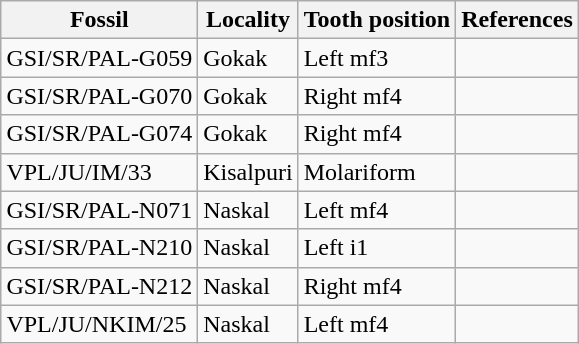<table class="wikitable" align="right" style="margin-left: 0.5em; margin-top: 0em">
<tr>
<th>Fossil</th>
<th>Locality</th>
<th>Tooth position</th>
<th>References</th>
</tr>
<tr>
<td>GSI/SR/PAL-G059</td>
<td>Gokak</td>
<td>Left mf3</td>
<td></td>
</tr>
<tr>
<td>GSI/SR/PAL-G070</td>
<td>Gokak</td>
<td>Right mf4</td>
<td></td>
</tr>
<tr>
<td>GSI/SR/PAL-G074</td>
<td>Gokak</td>
<td>Right mf4</td>
<td></td>
</tr>
<tr>
<td>VPL/JU/IM/33</td>
<td>Kisalpuri</td>
<td>Molariform</td>
<td></td>
</tr>
<tr>
<td>GSI/SR/PAL-N071</td>
<td>Naskal</td>
<td>Left mf4</td>
<td></td>
</tr>
<tr>
<td>GSI/SR/PAL-N210</td>
<td>Naskal</td>
<td>Left i1</td>
<td></td>
</tr>
<tr>
<td>GSI/SR/PAL-N212</td>
<td>Naskal</td>
<td>Right mf4</td>
<td></td>
</tr>
<tr>
<td>VPL/JU/NKIM/25</td>
<td>Naskal</td>
<td>Left mf4</td>
<td></td>
</tr>
</table>
